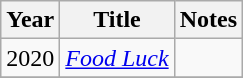<table class="wikitable">
<tr>
<th>Year</th>
<th>Title</th>
<th>Notes</th>
</tr>
<tr>
<td>2020</td>
<td><em><a href='#'>Food Luck</a></em></td>
<td></td>
</tr>
<tr>
</tr>
</table>
